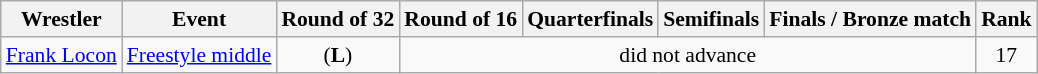<table class=wikitable style="font-size:90%">
<tr>
<th>Wrestler</th>
<th>Event</th>
<th>Round of 32</th>
<th>Round of 16</th>
<th>Quarterfinals</th>
<th>Semifinals</th>
<th>Finals / Bronze match</th>
<th>Rank</th>
</tr>
<tr>
<td><a href='#'>Frank Locon</a></td>
<td><a href='#'>Freestyle middle</a></td>
<td align=center> (<strong>L</strong>)</td>
<td align=center colspan=4>did not advance</td>
<td align=center>17</td>
</tr>
</table>
